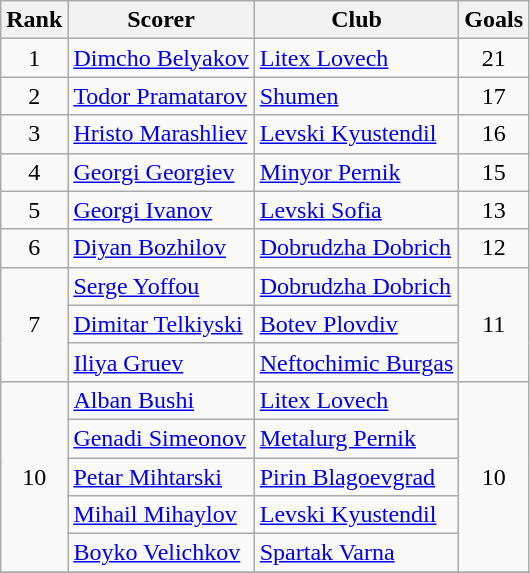<table class="wikitable" style="text-align:center">
<tr>
<th>Rank</th>
<th>Scorer</th>
<th>Club</th>
<th>Goals</th>
</tr>
<tr>
<td>1</td>
<td align="left"> <a href='#'>Dimcho Belyakov</a></td>
<td align="left"><a href='#'>Litex Lovech</a></td>
<td>21</td>
</tr>
<tr>
<td>2</td>
<td align="left"> <a href='#'>Todor Pramatarov</a></td>
<td align="left"><a href='#'>Shumen</a></td>
<td>17</td>
</tr>
<tr>
<td>3</td>
<td align="left"> <a href='#'>Hristo Marashliev</a></td>
<td align="left"><a href='#'>Levski Kyustendil</a></td>
<td>16</td>
</tr>
<tr>
<td>4</td>
<td align="left"> <a href='#'>Georgi Georgiev</a></td>
<td align="left"><a href='#'>Minyor Pernik</a></td>
<td>15</td>
</tr>
<tr>
<td>5</td>
<td align="left"> <a href='#'>Georgi Ivanov</a></td>
<td align="left"><a href='#'>Levski Sofia</a></td>
<td>13</td>
</tr>
<tr>
<td>6</td>
<td align="left"> <a href='#'>Diyan Bozhilov</a></td>
<td align="left"><a href='#'>Dobrudzha Dobrich</a></td>
<td>12</td>
</tr>
<tr>
<td rowspan="3">7</td>
<td align="left"> <a href='#'>Serge Yoffou</a></td>
<td align="left"><a href='#'>Dobrudzha Dobrich</a></td>
<td rowspan="3">11</td>
</tr>
<tr>
<td align="left"> <a href='#'>Dimitar Telkiyski</a></td>
<td align="left"><a href='#'>Botev Plovdiv</a></td>
</tr>
<tr>
<td align="left"> <a href='#'>Iliya Gruev</a></td>
<td align="left"><a href='#'>Neftochimic Burgas</a></td>
</tr>
<tr>
<td rowspan="5">10</td>
<td align="left"> <a href='#'>Alban Bushi</a></td>
<td align="left"><a href='#'>Litex Lovech</a></td>
<td rowspan="5">10</td>
</tr>
<tr>
<td align="left"> <a href='#'>Genadi Simeonov</a></td>
<td align="left"><a href='#'>Metalurg Pernik</a></td>
</tr>
<tr>
<td align="left"> <a href='#'>Petar Mihtarski</a></td>
<td align="left"><a href='#'>Pirin Blagoevgrad</a></td>
</tr>
<tr>
<td align="left"> <a href='#'>Mihail Mihaylov</a></td>
<td align="left"><a href='#'>Levski Kyustendil</a></td>
</tr>
<tr>
<td align="left"> <a href='#'>Boyko Velichkov</a></td>
<td align="left"><a href='#'>Spartak Varna</a></td>
</tr>
<tr>
</tr>
</table>
